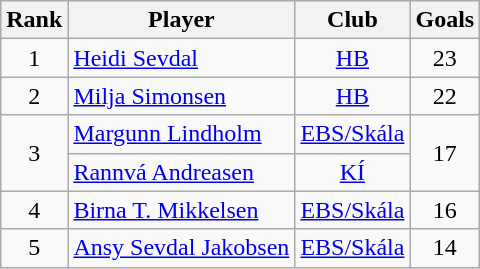<table class="wikitable" style="text-align:center">
<tr>
<th>Rank</th>
<th>Player</th>
<th>Club</th>
<th>Goals</th>
</tr>
<tr>
<td>1</td>
<td align="left"><a href='#'>Heidi Sevdal</a></td>
<td><a href='#'>HB</a></td>
<td>23</td>
</tr>
<tr>
<td>2</td>
<td align="left"><a href='#'>Milja Simonsen</a></td>
<td><a href='#'>HB</a></td>
<td>22</td>
</tr>
<tr>
<td rowspan=2>3</td>
<td align="left"><a href='#'>Margunn Lindholm</a></td>
<td><a href='#'>EBS/Skála</a></td>
<td rowspan=2>17</td>
</tr>
<tr>
<td align="left"><a href='#'>Rannvá Andreasen</a></td>
<td><a href='#'>KÍ</a></td>
</tr>
<tr>
<td>4</td>
<td align="left"><a href='#'>Birna T. Mikkelsen</a></td>
<td><a href='#'>EBS/Skála</a></td>
<td>16</td>
</tr>
<tr>
<td>5</td>
<td align="left"><a href='#'>Ansy Sevdal Jakobsen</a></td>
<td><a href='#'>EBS/Skála</a></td>
<td>14</td>
</tr>
</table>
